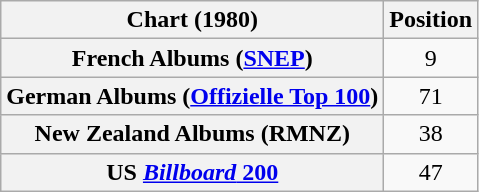<table class="wikitable sortable plainrowheaders">
<tr>
<th>Chart (1980)</th>
<th>Position</th>
</tr>
<tr>
<th scope="row">French Albums (<a href='#'>SNEP</a>)</th>
<td align="center">9</td>
</tr>
<tr>
<th scope="row">German Albums (<a href='#'>Offizielle Top 100</a>)</th>
<td align="center">71</td>
</tr>
<tr>
<th scope="row">New Zealand Albums (RMNZ)</th>
<td align="center">38</td>
</tr>
<tr>
<th scope="row">US <a href='#'><em>Billboard</em> 200</a></th>
<td align="center">47</td>
</tr>
</table>
